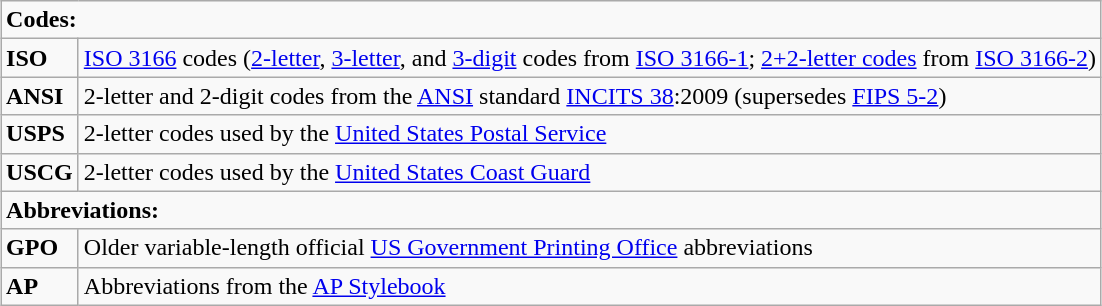<table class="wikitable" style="margin-left: auto; margin-right: auto; text-align:left; ">
<tr>
<td colspan=2><strong>Codes:</strong></td>
</tr>
<tr>
<td><strong>ISO</strong></td>
<td><a href='#'>ISO 3166</a> codes (<a href='#'>2-letter</a>, <a href='#'>3-letter</a>, and <a href='#'>3-digit</a> codes from <a href='#'>ISO 3166-1</a>; <a href='#'>2+2-letter codes</a> from <a href='#'>ISO 3166-2</a>)</td>
</tr>
<tr>
<td><strong>ANSI</strong></td>
<td>2-letter and 2-digit codes from the <a href='#'>ANSI</a> standard <a href='#'>INCITS 38</a>:2009 (supersedes <a href='#'>FIPS 5-2</a>)</td>
</tr>
<tr>
<td><strong>USPS</strong></td>
<td>2-letter codes used by the <a href='#'>United States Postal Service</a></td>
</tr>
<tr>
<td><strong>USCG</strong></td>
<td>2-letter codes used by the <a href='#'>United States Coast Guard</a> </td>
</tr>
<tr>
<td colspan=2><strong>Abbreviations:</strong></td>
</tr>
<tr>
<td><strong>GPO</strong></td>
<td>Older variable-length official <a href='#'>US Government Printing Office</a> abbreviations</td>
</tr>
<tr>
<td><strong>AP</strong></td>
<td colspan=2>Abbreviations from the <a href='#'>AP Stylebook</a> </td>
</tr>
</table>
